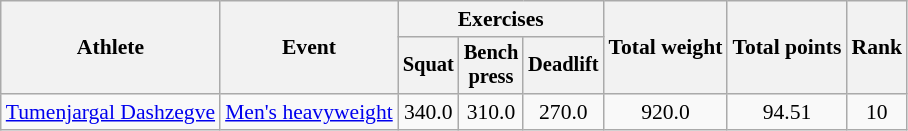<table class=wikitable style="font-size:90%">
<tr>
<th rowspan="2">Athlete</th>
<th rowspan="2">Event</th>
<th colspan="3">Exercises</th>
<th rowspan="2">Total weight</th>
<th rowspan="2">Total points</th>
<th rowspan="2">Rank</th>
</tr>
<tr style="font-size:95%">
<th>Squat</th>
<th>Bench<br>press</th>
<th>Deadlift</th>
</tr>
<tr align=center>
<td align=left><a href='#'>Tumenjargal Dashzegve</a></td>
<td align=left><a href='#'>Men's heavyweight</a></td>
<td>340.0</td>
<td>310.0</td>
<td>270.0</td>
<td>920.0</td>
<td>94.51</td>
<td>10</td>
</tr>
</table>
